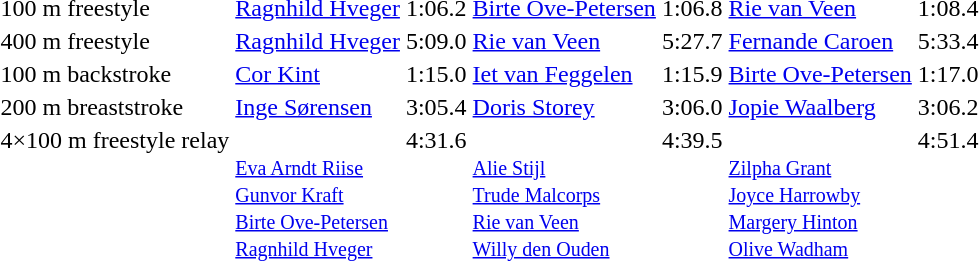<table>
<tr valign="top">
<td>100 m freestyle<br></td>
<td><a href='#'>Ragnhild Hveger</a><br><small></small></td>
<td align="right">1:06.2</td>
<td><a href='#'>Birte Ove-Petersen</a><br><small></small></td>
<td align="right">1:06.8</td>
<td><a href='#'>Rie van Veen</a><br><small></small></td>
<td align="right">1:08.4</td>
</tr>
<tr valign="top">
<td>400 m freestyle<br></td>
<td><a href='#'>Ragnhild Hveger</a><br><small></small></td>
<td align="right">5:09.0</td>
<td><a href='#'>Rie van Veen</a><br><small></small></td>
<td align="right">5:27.7</td>
<td><a href='#'>Fernande Caroen</a><br><small></small></td>
<td align="right">5:33.4</td>
</tr>
<tr valign="top">
<td>100 m backstroke<br></td>
<td><a href='#'>Cor Kint</a><br><small></small></td>
<td align="right">1:15.0</td>
<td><a href='#'>Iet van Feggelen</a><br><small></small></td>
<td align="right">1:15.9</td>
<td><a href='#'>Birte Ove-Petersen</a><br><small></small></td>
<td align="right">1:17.0</td>
</tr>
<tr valign="top">
<td>200 m breaststroke<br></td>
<td><a href='#'>Inge Sørensen</a><br><small></small></td>
<td align="right">3:05.4</td>
<td><a href='#'>Doris Storey</a><br><small></small></td>
<td align="right">3:06.0</td>
<td><a href='#'>Jopie Waalberg</a><br><small></small></td>
<td align="right">3:06.2</td>
</tr>
<tr valign="top">
<td>4×100 m freestyle relay<br></td>
<td><br><small><a href='#'>Eva Arndt Riise</a><br><a href='#'>Gunvor Kraft</a><br><a href='#'>Birte Ove-Petersen</a><br><a href='#'>Ragnhild Hveger</a></small></td>
<td align="right">4:31.6</td>
<td><br><small><a href='#'>Alie Stijl</a><br><a href='#'>Trude Malcorps</a><br><a href='#'>Rie van Veen</a><br><a href='#'>Willy den Ouden</a></small></td>
<td align="right">4:39.5</td>
<td><br><small><a href='#'>Zilpha Grant</a><br><a href='#'>Joyce Harrowby</a><br><a href='#'>Margery Hinton</a><br><a href='#'>Olive Wadham</a></small></td>
<td align="right">4:51.4</td>
</tr>
</table>
